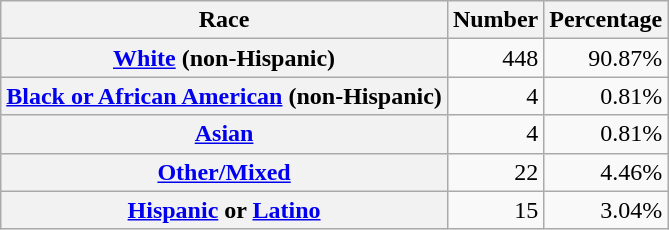<table class="wikitable" style="text-align:right">
<tr>
<th scope="col">Race</th>
<th scope="col">Number</th>
<th scope="col">Percentage</th>
</tr>
<tr>
<th scope="row"><a href='#'>White</a> (non-Hispanic)</th>
<td>448</td>
<td>90.87%</td>
</tr>
<tr>
<th scope="row"><a href='#'>Black or African American</a> (non-Hispanic)</th>
<td>4</td>
<td>0.81%</td>
</tr>
<tr>
<th scope="row"><a href='#'>Asian</a></th>
<td>4</td>
<td>0.81%</td>
</tr>
<tr>
<th scope="row"><a href='#'>Other/Mixed</a></th>
<td>22</td>
<td>4.46%</td>
</tr>
<tr>
<th scope="row"><a href='#'>Hispanic</a> or <a href='#'>Latino</a></th>
<td>15</td>
<td>3.04%</td>
</tr>
</table>
